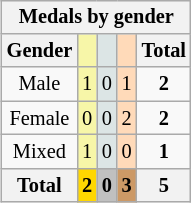<table class=wikitable style=font-size:85%;float:right;text-align:center>
<tr>
<th colspan=5>Medals by gender</th>
</tr>
<tr>
<th>Gender</th>
<td bgcolor=F7F6A8></td>
<td bgcolor=DCE5E5></td>
<td bgcolor=FFDAB9></td>
<th>Total</th>
</tr>
<tr>
<td>Male</td>
<td bgcolor=F7F6A8>1</td>
<td bgcolor=DCE5E5>0</td>
<td bgcolor=FFDAB9>1</td>
<td><strong>2</strong></td>
</tr>
<tr>
<td>Female</td>
<td bgcolor=F7F6A8>0</td>
<td bgcolor=DCE5E5>0</td>
<td bgcolor=FFDAB9>2</td>
<td><strong>2</strong></td>
</tr>
<tr>
<td>Mixed</td>
<td bgcolor=F7F6A8>1</td>
<td bgcolor=DCE5E5>0</td>
<td bgcolor=FFDAB9>0</td>
<td><strong>1</strong></td>
</tr>
<tr>
<th>Total</th>
<th style=background:gold>2</th>
<th style=background:silver>0</th>
<th style=background:#c96>3</th>
<th>5</th>
</tr>
</table>
